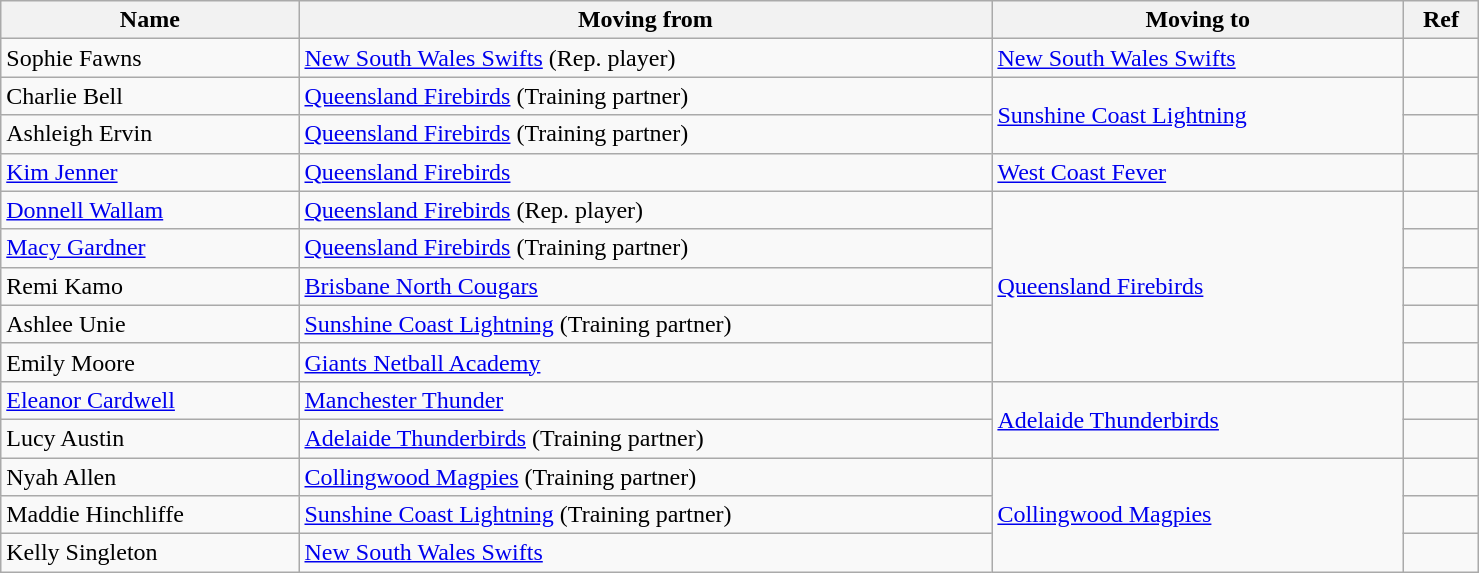<table class="wikitable sortable" style="width:78%; text-align:center; text-align:left;">
<tr>
<th>Name</th>
<th>Moving from</th>
<th>Moving to</th>
<th>Ref</th>
</tr>
<tr>
<td> Sophie Fawns</td>
<td> <a href='#'>New South Wales Swifts</a> (Rep. player)</td>
<td> <a href='#'>New South Wales Swifts</a></td>
<td style="text-align: center;"></td>
</tr>
<tr>
<td> Charlie Bell</td>
<td> <a href='#'>Queensland Firebirds</a> (Training partner)</td>
<td rowspan="2"> <a href='#'>Sunshine Coast Lightning</a></td>
<td style="text-align: center;"></td>
</tr>
<tr>
<td> Ashleigh Ervin</td>
<td> <a href='#'>Queensland Firebirds</a> (Training partner)</td>
<td style="text-align: center;"></td>
</tr>
<tr>
<td> <a href='#'>Kim Jenner</a></td>
<td> <a href='#'>Queensland Firebirds</a></td>
<td> <a href='#'>West Coast Fever</a></td>
<td style="text-align: center;"></td>
</tr>
<tr>
<td> <a href='#'>Donnell Wallam</a></td>
<td> <a href='#'>Queensland Firebirds</a> (Rep. player)</td>
<td rowspan="5"> <a href='#'>Queensland Firebirds</a></td>
<td style="text-align: center;"></td>
</tr>
<tr>
<td> <a href='#'>Macy Gardner</a></td>
<td> <a href='#'>Queensland Firebirds</a> (Training partner)</td>
<td style="text-align: center;"></td>
</tr>
<tr>
<td> Remi Kamo</td>
<td> <a href='#'>Brisbane North Cougars</a></td>
<td style="text-align: center;"></td>
</tr>
<tr>
<td> Ashlee Unie</td>
<td> <a href='#'>Sunshine Coast Lightning</a> (Training partner)</td>
<td style="text-align: center;"></td>
</tr>
<tr>
<td> Emily Moore</td>
<td> <a href='#'>Giants Netball Academy</a></td>
<td style="text-align: center;"></td>
</tr>
<tr>
<td> <a href='#'>Eleanor Cardwell</a></td>
<td> <a href='#'>Manchester Thunder</a></td>
<td rowspan="2"> <a href='#'>Adelaide Thunderbirds</a></td>
<td style="text-align: center;"></td>
</tr>
<tr>
<td> Lucy Austin</td>
<td> <a href='#'>Adelaide Thunderbirds</a> (Training partner)</td>
<td style="text-align: center;"></td>
</tr>
<tr>
<td> Nyah Allen</td>
<td> <a href='#'>Collingwood Magpies</a> (Training partner)</td>
<td rowspan="3"> <a href='#'>Collingwood Magpies</a></td>
<td style="text-align: center;"></td>
</tr>
<tr>
<td> Maddie Hinchliffe</td>
<td> <a href='#'>Sunshine Coast Lightning</a> (Training partner)</td>
<td style="text-align: center;"></td>
</tr>
<tr>
<td> Kelly Singleton</td>
<td> <a href='#'>New South Wales Swifts</a></td>
<td></td>
</tr>
</table>
